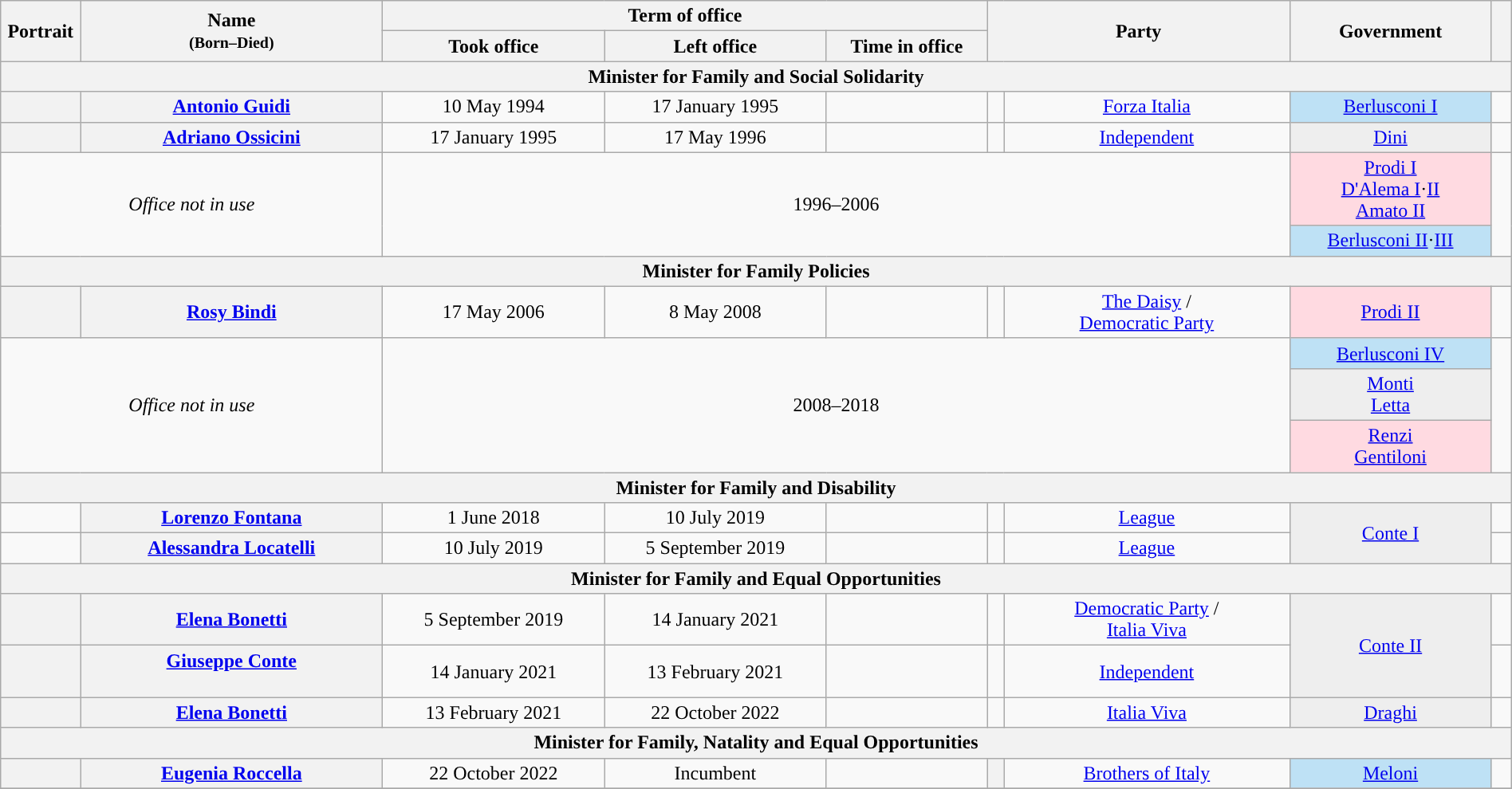<table class="wikitable" style="text-align:center; style="width=100%">
<tr>
<th width=1% rowspan=2>Portrait</th>
<th width=15% rowspan=2>Name<br><small>(Born–Died)</small></th>
<th width=30% colspan=3>Term of office</th>
<th width=15% rowspan=2 colspan=2>Party</th>
<th width=10% rowspan=2>Government</th>
<th width=1% rowspan=2></th>
</tr>
<tr style="text-align:center;">
<th width=11%>Took office</th>
<th width=11%>Left office</th>
<th width=8%>Time in office</th>
</tr>
<tr>
<th colspan=9>Minister for Family and Social Solidarity</th>
</tr>
<tr>
<th></th>
<th scope="row" style="font-weight:normal"><strong><a href='#'>Antonio Guidi</a></strong><br></th>
<td>10 May 1994</td>
<td>17 January 1995</td>
<td></td>
<td></td>
<td><a href='#'>Forza Italia</a></td>
<td bgcolor=#BEE1F5><a href='#'>Berlusconi I</a></td>
<td></td>
</tr>
<tr>
<th></th>
<th scope="row" style="font-weight:normal"><strong><a href='#'>Adriano Ossicini</a></strong><br></th>
<td>17 January 1995</td>
<td>17 May 1996</td>
<td></td>
<td></td>
<td><a href='#'>Independent</a></td>
<td bgcolor=#EEEEEE><a href='#'>Dini</a></td>
<td></td>
</tr>
<tr>
<td rowspan=2 colspan=2><em>Office not in use</em></td>
<td rowspan=2 colspan=5 align="center">1996–2006</td>
<td bgcolor=#FFDAE1><a href='#'>Prodi I</a><br><a href='#'>D'Alema I</a>·<a href='#'>II</a><br><a href='#'>Amato II</a></td>
<td rowspan=2></td>
</tr>
<tr>
<td bgcolor=#BEE1F5><a href='#'>Berlusconi II</a>·<a href='#'>III</a></td>
</tr>
<tr>
<th colspan=9>Minister for Family Policies</th>
</tr>
<tr>
<th></th>
<th scope="row" style="font-weight:normal"><strong><a href='#'>Rosy Bindi</a></strong><br></th>
<td>17 May 2006</td>
<td>8 May 2008</td>
<td></td>
<td></td>
<td><a href='#'>The Daisy</a> /<br><a href='#'>Democratic Party</a></td>
<td bgcolor=#FFDAE1><a href='#'>Prodi II</a></td>
<td></td>
</tr>
<tr>
<td rowspan=3 colspan=2><em>Office not in use</em></td>
<td rowspan=3 colspan=5 align="center">2008–2018</td>
<td bgcolor=#BEE1F5><a href='#'>Berlusconi IV</a></td>
<td rowspan=3></td>
</tr>
<tr>
<td bgcolor=#EEEEEE><a href='#'>Monti</a><br><a href='#'>Letta</a></td>
</tr>
<tr>
<td bgcolor=#FFDAE1><a href='#'>Renzi</a><br><a href='#'>Gentiloni</a></td>
</tr>
<tr>
<th colspan=9>Minister for Family and Disability</th>
</tr>
<tr>
<td></td>
<th scope="row" style="font-weight:normal"><strong><a href='#'>Lorenzo Fontana</a></strong><br></th>
<td>1 June 2018</td>
<td>10 July 2019</td>
<td></td>
<td></td>
<td><a href='#'>League</a></td>
<td rowspan=2 bgcolor=#EEEEEE><a href='#'>Conte I</a></td>
<td></td>
</tr>
<tr>
<td></td>
<th scope="row" style="font-weight:normal"><strong><a href='#'>Alessandra Locatelli</a></strong><br></th>
<td>10 July 2019</td>
<td>5 September 2019</td>
<td></td>
<td></td>
<td><a href='#'>League</a></td>
<td></td>
</tr>
<tr>
<th colspan=9>Minister for Family and Equal Opportunities</th>
</tr>
<tr>
<th></th>
<th scope="row" style="font-weight:normal"><strong><a href='#'>Elena Bonetti</a></strong><br></th>
<td>5 September 2019</td>
<td>14 January 2021</td>
<td></td>
<td></td>
<td><a href='#'>Democratic Party</a> /<br><a href='#'>Italia Viva</a></td>
<td rowspan=2 bgcolor=#EEEEEE><a href='#'>Conte II</a></td>
<td></td>
</tr>
<tr>
<th></th>
<th scope="row" style="font-weight:normal"><strong><a href='#'>Giuseppe Conte</a></strong><br><br><em></em></th>
<td>14 January 2021</td>
<td>13 February 2021</td>
<td></td>
<td></td>
<td><a href='#'>Independent</a></td>
<td></td>
</tr>
<tr>
<th></th>
<th scope="row" style="font-weight:normal"><strong><a href='#'>Elena Bonetti</a></strong><br></th>
<td>13 February 2021</td>
<td>22 October 2022</td>
<td></td>
<td></td>
<td><a href='#'>Italia Viva</a></td>
<td bgcolor=#EEEEEE><a href='#'>Draghi</a></td>
<td></td>
</tr>
<tr>
<th colspan=9>Minister for Family, Natality and Equal Opportunities</th>
</tr>
<tr>
<th></th>
<th scope="row" style="font-weight:normal"><strong><a href='#'>Eugenia Roccella</a></strong><br></th>
<td>22 October 2022</td>
<td>Incumbent</td>
<td></td>
<th style="background:"></th>
<td><a href='#'>Brothers of Italy</a></td>
<td bgcolor=#BEE1F5><a href='#'>Meloni</a></td>
<td></td>
</tr>
<tr>
</tr>
</table>
